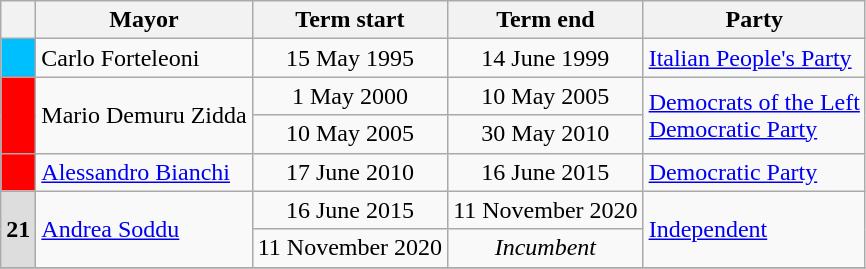<table class="wikitable">
<tr>
<th class=unsortable> </th>
<th>Mayor</th>
<th>Term start</th>
<th>Term end</th>
<th>Party</th>
</tr>
<tr>
<th style="background:#00BFFF;"></th>
<td>Carlo Forteleoni</td>
<td align=center>15 May 1995</td>
<td align=center>14 June 1999</td>
<td><a href='#'>Italian People's Party</a></td>
</tr>
<tr>
<th rowspan=2 style="background:#FF0000;"></th>
<td rowspan=2>Mario Demuru Zidda</td>
<td align=center>1 May 2000</td>
<td align=center>10 May 2005</td>
<td rowspan=2><a href='#'>Democrats of the Left</a><br><a href='#'>Democratic Party</a></td>
</tr>
<tr>
<td align=center>10 May 2005</td>
<td align=center>30 May 2010</td>
</tr>
<tr>
<th style="background:#FF0000;"></th>
<td><a href='#'>Alessandro Bianchi</a></td>
<td align=center>17 June 2010</td>
<td align=center>16 June 2015</td>
<td><a href='#'>Democratic Party</a></td>
</tr>
<tr>
<th rowspan=2 style="background:#DDDDDD;">21</th>
<td rowspan=2><a href='#'>Andrea Soddu</a></td>
<td align=center>16 June 2015</td>
<td align=center>11 November 2020</td>
<td rowspan=2><a href='#'>Independent</a></td>
</tr>
<tr>
<td align=center>11 November 2020</td>
<td align=center><em>Incumbent</em></td>
</tr>
<tr>
</tr>
</table>
